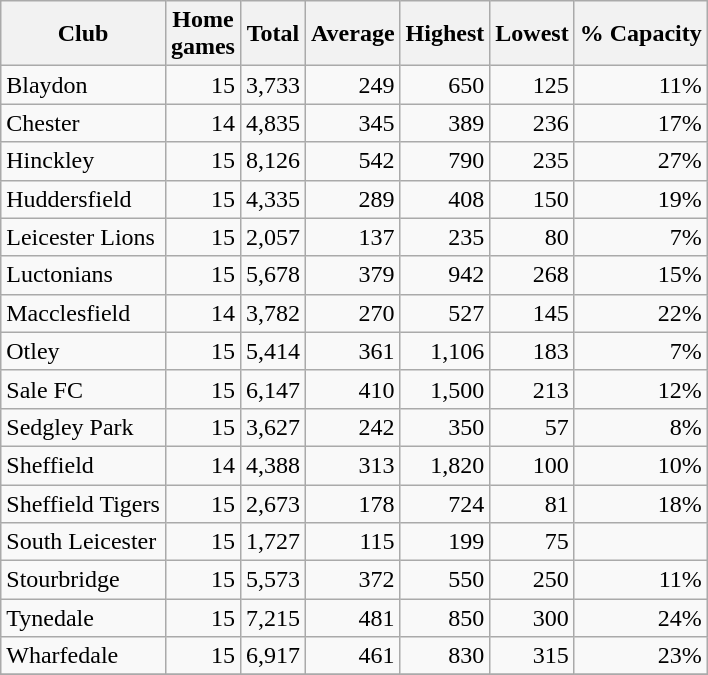<table class="wikitable sortable" style="text-align:right">
<tr>
<th>Club</th>
<th>Home<br>games</th>
<th>Total</th>
<th>Average</th>
<th>Highest</th>
<th>Lowest</th>
<th>% Capacity</th>
</tr>
<tr>
<td style="text-align:left">Blaydon</td>
<td>15</td>
<td>3,733</td>
<td>249</td>
<td>650</td>
<td>125</td>
<td>11%</td>
</tr>
<tr>
<td style="text-align:left">Chester</td>
<td>14</td>
<td>4,835</td>
<td>345</td>
<td>389</td>
<td>236</td>
<td>17%</td>
</tr>
<tr>
<td style="text-align:left">Hinckley</td>
<td>15</td>
<td>8,126</td>
<td>542</td>
<td>790</td>
<td>235</td>
<td>27%</td>
</tr>
<tr>
<td style="text-align:left">Huddersfield</td>
<td>15</td>
<td>4,335</td>
<td>289</td>
<td>408</td>
<td>150</td>
<td>19%</td>
</tr>
<tr>
<td style="text-align:left">Leicester Lions</td>
<td>15</td>
<td>2,057</td>
<td>137</td>
<td>235</td>
<td>80</td>
<td>7%</td>
</tr>
<tr>
<td style="text-align:left">Luctonians</td>
<td>15</td>
<td>5,678</td>
<td>379</td>
<td>942</td>
<td>268</td>
<td>15%</td>
</tr>
<tr>
<td style="text-align:left">Macclesfield</td>
<td>14</td>
<td>3,782</td>
<td>270</td>
<td>527</td>
<td>145</td>
<td>22%</td>
</tr>
<tr>
<td style="text-align:left">Otley</td>
<td>15</td>
<td>5,414</td>
<td>361</td>
<td>1,106</td>
<td>183</td>
<td>7%</td>
</tr>
<tr>
<td style="text-align:left">Sale FC</td>
<td>15</td>
<td>6,147</td>
<td>410</td>
<td>1,500</td>
<td>213</td>
<td>12%</td>
</tr>
<tr>
<td style="text-align:left">Sedgley Park</td>
<td>15</td>
<td>3,627</td>
<td>242</td>
<td>350</td>
<td>57</td>
<td>8%</td>
</tr>
<tr>
<td style="text-align:left">Sheffield</td>
<td>14</td>
<td>4,388</td>
<td>313</td>
<td>1,820</td>
<td>100</td>
<td>10%</td>
</tr>
<tr>
<td style="text-align:left">Sheffield Tigers</td>
<td>15</td>
<td>2,673</td>
<td>178</td>
<td>724</td>
<td>81</td>
<td>18%</td>
</tr>
<tr>
<td style="text-align:left">South Leicester</td>
<td>15</td>
<td>1,727</td>
<td>115</td>
<td>199</td>
<td>75</td>
<td></td>
</tr>
<tr>
<td style="text-align:left">Stourbridge</td>
<td>15</td>
<td>5,573</td>
<td>372</td>
<td>550</td>
<td>250</td>
<td>11%</td>
</tr>
<tr>
<td style="text-align:left">Tynedale</td>
<td>15</td>
<td>7,215</td>
<td>481</td>
<td>850</td>
<td>300</td>
<td>24%</td>
</tr>
<tr>
<td style="text-align:left">Wharfedale</td>
<td>15</td>
<td>6,917</td>
<td>461</td>
<td>830</td>
<td>315</td>
<td>23%</td>
</tr>
<tr>
</tr>
</table>
